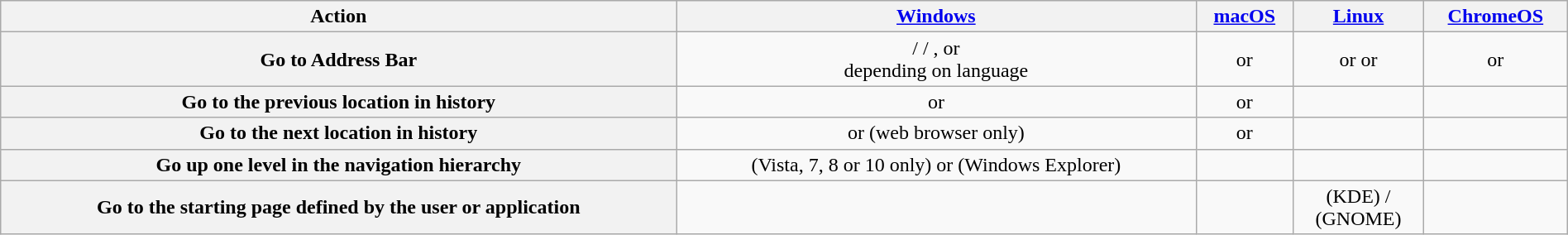<table class="wikitable" style="width: 100%; text-align: center;">
<tr>
<th scope="col">Action</th>
<th scope="col"><a href='#'>Windows</a></th>
<th scope="col"><a href='#'>macOS</a></th>
<th scope="col"><a href='#'>Linux</a></th>
<th scope="col"><a href='#'>ChromeOS</a></th>
</tr>
<tr>
<th scope="row">Go to Address Bar</th>
<td> /  / ,  or <br>depending on language</td>
<td> or </td>
<td> or  or </td>
<td> or </td>
</tr>
<tr>
<th scope="row">Go to the previous location in history</th>
<td> or </td>
<td> or </td>
<td></td>
<td></td>
</tr>
<tr>
<th scope="row">Go to the next location in history</th>
<td> or  (web browser only)</td>
<td> or </td>
<td></td>
<td></td>
</tr>
<tr>
<th scope="row">Go up one level in the navigation hierarchy</th>
<td> (Vista, 7, 8 or 10 only) or  (Windows Explorer)</td>
<td></td>
<td></td>
<td></td>
</tr>
<tr>
<th scope="row">Go to the starting page defined by the user or application</th>
<td></td>
<td></td>
<td> (KDE) /<br> (GNOME)</td>
<td></td>
</tr>
</table>
